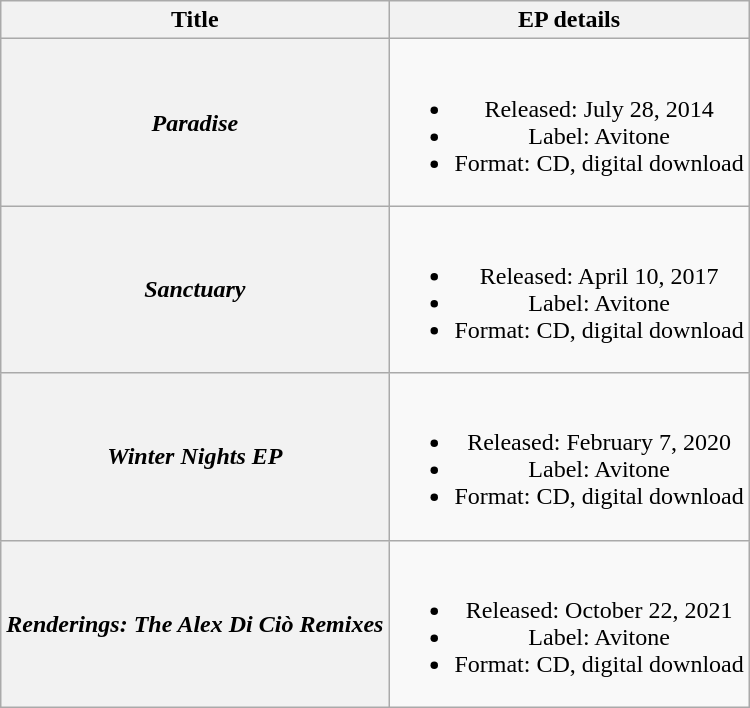<table class="wikitable plainrowheaders" style="text-align:center;">
<tr>
<th>Title</th>
<th>EP details</th>
</tr>
<tr>
<th scope="row"><em>Paradise</em></th>
<td><br><ul><li>Released: July 28, 2014</li><li>Label: Avitone</li><li>Format: CD, digital download</li></ul></td>
</tr>
<tr>
<th scope="row"><em>Sanctuary</em></th>
<td><br><ul><li>Released: April 10, 2017</li><li>Label: Avitone</li><li>Format: CD, digital download</li></ul></td>
</tr>
<tr>
<th scope="row"><em>Winter Nights EP</em></th>
<td><br><ul><li>Released: February 7, 2020</li><li>Label: Avitone</li><li>Format: CD, digital download</li></ul></td>
</tr>
<tr>
<th scope="row"><em>Renderings: The Alex Di Ciò Remixes</em></th>
<td><br><ul><li>Released: October 22, 2021</li><li>Label: Avitone</li><li>Format: CD, digital download</li></ul></td>
</tr>
</table>
